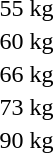<table>
<tr>
<td rowspan=2>55 kg</td>
<td rowspan=2 nowrap></td>
<td rowspan=2 nowrap></td>
<td nowrap></td>
</tr>
<tr>
<td></td>
</tr>
<tr>
<td rowspan=2>60 kg</td>
<td rowspan=2></td>
<td rowspan=2></td>
<td></td>
</tr>
<tr>
<td></td>
</tr>
<tr>
<td rowspan=2>66 kg</td>
<td rowspan=2></td>
<td rowspan=2></td>
<td nowrap></td>
</tr>
<tr>
<td></td>
</tr>
<tr>
<td rowspan=2>73 kg</td>
<td rowspan=2></td>
<td rowspan=2></td>
<td></td>
</tr>
<tr>
<td></td>
</tr>
<tr>
<td rowspan=2>90 kg</td>
<td rowspan=2></td>
<td rowspan=2></td>
<td></td>
</tr>
<tr>
<td></td>
</tr>
</table>
